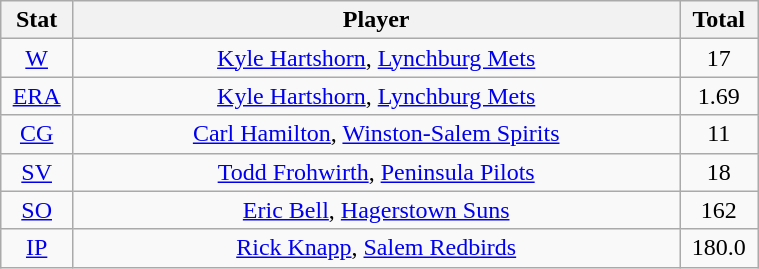<table class="wikitable" width="40%" style="text-align:center;">
<tr>
<th width="5%">Stat</th>
<th width="60%">Player</th>
<th width="5%">Total</th>
</tr>
<tr>
<td><a href='#'>W</a></td>
<td><a href='#'>Kyle Hartshorn</a>, <a href='#'>Lynchburg Mets</a></td>
<td>17</td>
</tr>
<tr>
<td><a href='#'>ERA</a></td>
<td><a href='#'>Kyle Hartshorn</a>, <a href='#'>Lynchburg Mets</a></td>
<td>1.69</td>
</tr>
<tr>
<td><a href='#'>CG</a></td>
<td><a href='#'>Carl Hamilton</a>, <a href='#'>Winston-Salem Spirits</a></td>
<td>11</td>
</tr>
<tr>
<td><a href='#'>SV</a></td>
<td><a href='#'>Todd Frohwirth</a>, <a href='#'>Peninsula Pilots</a></td>
<td>18</td>
</tr>
<tr>
<td><a href='#'>SO</a></td>
<td><a href='#'>Eric Bell</a>, <a href='#'>Hagerstown Suns</a></td>
<td>162</td>
</tr>
<tr>
<td><a href='#'>IP</a></td>
<td><a href='#'>Rick Knapp</a>, <a href='#'>Salem Redbirds</a></td>
<td>180.0</td>
</tr>
</table>
